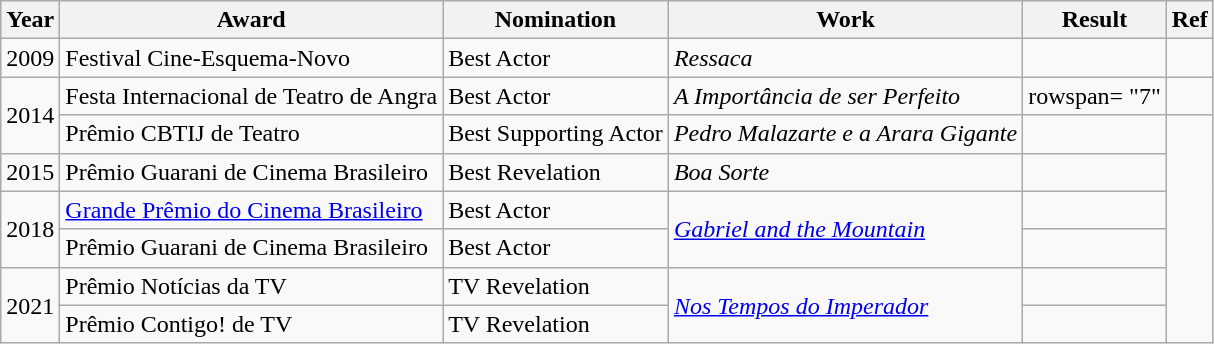<table class="wikitable">
<tr>
<th>Year</th>
<th>Award</th>
<th>Nomination</th>
<th>Work</th>
<th>Result</th>
<th>Ref</th>
</tr>
<tr>
<td>2009</td>
<td>Festival Cine-Esquema-Novo</td>
<td>Best Actor</td>
<td><em>Ressaca</em></td>
<td></td>
<td></td>
</tr>
<tr>
<td rowspan="2">2014</td>
<td>Festa Internacional de Teatro de Angra</td>
<td>Best Actor</td>
<td><em>A Importância de ser Perfeito</em></td>
<td>rowspan= "7" </td>
<td></td>
</tr>
<tr>
<td>Prêmio CBTIJ de Teatro</td>
<td>Best Supporting Actor</td>
<td><em>Pedro Malazarte e a Arara Gigante</em></td>
<td></td>
</tr>
<tr>
<td>2015</td>
<td>Prêmio Guarani de Cinema Brasileiro</td>
<td>Best Revelation</td>
<td><em>Boa Sorte</em></td>
<td></td>
</tr>
<tr>
<td rowspan="2">2018</td>
<td><a href='#'>Grande Prêmio do Cinema Brasileiro</a></td>
<td>Best Actor</td>
<td rowspan="2"><em><a href='#'>Gabriel and the Mountain</a></em></td>
<td></td>
</tr>
<tr>
<td>Prêmio Guarani de Cinema Brasileiro</td>
<td>Best Actor</td>
<td></td>
</tr>
<tr>
<td rowspan="2">2021</td>
<td>Prêmio Notícias da TV</td>
<td>TV Revelation</td>
<td rowspan="2"><em><a href='#'>Nos Tempos do Imperador</a></em></td>
<td></td>
</tr>
<tr>
<td>Prêmio Contigo! de TV</td>
<td>TV Revelation</td>
<td></td>
</tr>
</table>
